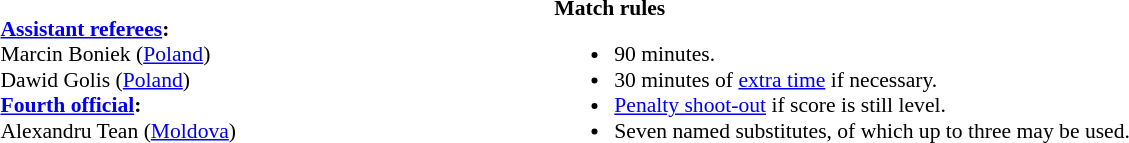<table width=100% style="font-size:90%">
<tr>
<td><br><strong><a href='#'>Assistant referees</a>:</strong>
<br>Marcin Boniek (<a href='#'>Poland</a>)
<br>Dawid Golis (<a href='#'>Poland</a>)
<br><strong><a href='#'>Fourth official</a>:</strong>
<br>Alexandru Tean (<a href='#'>Moldova</a>)</td>
<td><br><strong>Match rules</strong><ul><li>90 minutes.</li><li>30 minutes of <a href='#'>extra time</a> if necessary.</li><li><a href='#'>Penalty shoot-out</a> if score is still level.</li><li>Seven named substitutes, of which up to three may be used.</li></ul></td>
</tr>
</table>
